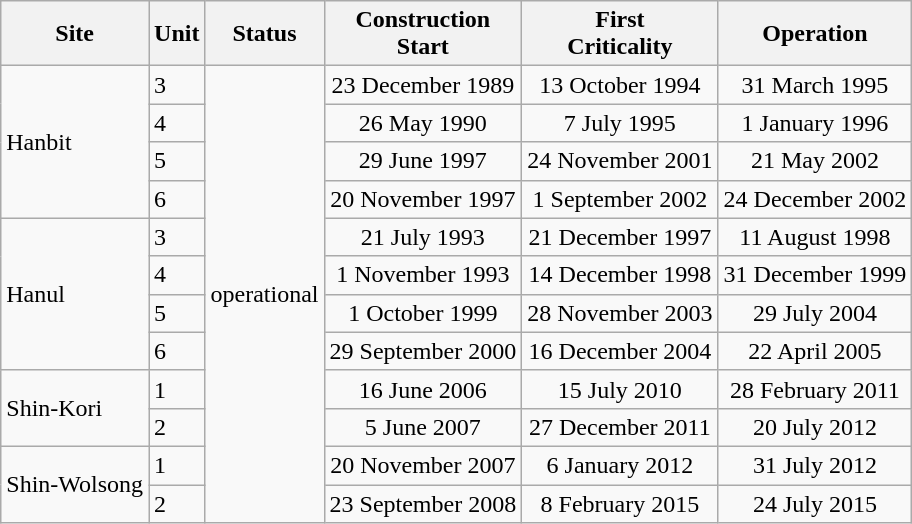<table class="wikitable">
<tr>
<th>Site</th>
<th>Unit</th>
<th>Status</th>
<th>Construction<br> Start</th>
<th>First<br> Criticality</th>
<th>Operation</th>
</tr>
<tr>
<td rowspan=4>Hanbit</td>
<td>3</td>
<td rowspan="12">operational</td>
<td style= "text-align:center;">23 December 1989</td>
<td style= "text-align:center;">13 October 1994</td>
<td style= "text-align:center;">31 March 1995</td>
</tr>
<tr>
<td>4</td>
<td style= "text-align:center;">26 May 1990</td>
<td style= "text-align:center;">7 July 1995</td>
<td style= "text-align:center;">1 January 1996</td>
</tr>
<tr>
<td>5</td>
<td style= "text-align:center;">29 June 1997</td>
<td style= "text-align:center;">24 November 2001</td>
<td style= "text-align:center;">21 May 2002</td>
</tr>
<tr>
<td>6</td>
<td style= "text-align:center;">20 November 1997</td>
<td style= "text-align:center;">1 September 2002</td>
<td style= "text-align:center;">24 December 2002</td>
</tr>
<tr>
<td rowspan=4>Hanul</td>
<td>3</td>
<td style= "text-align:center;">21 July 1993</td>
<td style= "text-align:center;">21 December 1997</td>
<td style= "text-align:center;">11 August 1998</td>
</tr>
<tr>
<td>4</td>
<td style= "text-align:center;">1 November 1993</td>
<td style= "text-align:center;">14 December 1998</td>
<td style= "text-align:center;">31 December 1999</td>
</tr>
<tr>
<td>5</td>
<td style= "text-align:center;">1 October 1999</td>
<td style= "text-align:center;">28 November 2003</td>
<td style= "text-align:center;">29 July 2004</td>
</tr>
<tr>
<td>6</td>
<td style= "text-align:center;">29 September 2000</td>
<td style= "text-align:center;">16 December 2004</td>
<td style= "text-align:center;">22 April 2005</td>
</tr>
<tr>
<td rowspan=2>Shin-Kori</td>
<td>1</td>
<td style= "text-align:center;">16 June 2006</td>
<td style= "text-align:center;">15 July 2010</td>
<td style= "text-align:center;">28 February 2011</td>
</tr>
<tr>
<td>2</td>
<td style= "text-align:center;">5 June 2007</td>
<td style= "text-align:center;">27 December 2011</td>
<td style= "text-align:center;">20 July 2012</td>
</tr>
<tr>
<td rowspan=2>Shin-Wolsong</td>
<td>1</td>
<td style= "text-align:center;">20 November 2007</td>
<td style= "text-align:center;">6 January 2012</td>
<td style= "text-align:center;">31 July 2012</td>
</tr>
<tr>
<td>2</td>
<td style= "text-align:center;">23 September 2008</td>
<td style= "text-align:center;">8 February 2015</td>
<td style= "text-align:center;">24 July 2015</td>
</tr>
</table>
